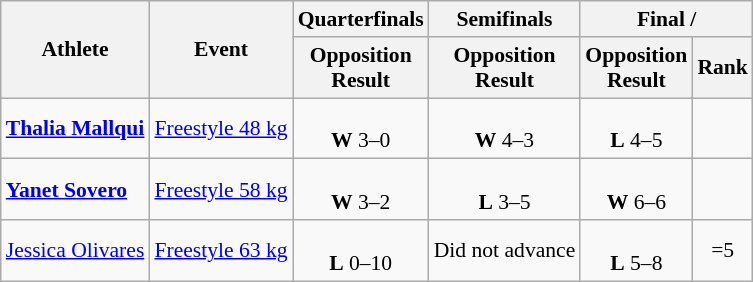<table class="wikitable" border="1" style="font-size:90%">
<tr>
<th rowspan=2>Athlete</th>
<th rowspan=2>Event</th>
<th>Quarterfinals</th>
<th>Semifinals</th>
<th colspan=2>Final / </th>
</tr>
<tr>
<th>Opposition<br>Result</th>
<th>Opposition<br>Result</th>
<th>Opposition<br>Result</th>
<th>Rank</th>
</tr>
<tr align="center">
<td align="left"><strong><a href='#'>Thalia Mallqui</a></strong></td>
<td align="left"><a href='#'>Freestyle 48 kg</a></td>
<td><br><strong>W</strong> 3–0</td>
<td><br><strong>W</strong> 4–3</td>
<td><br><strong>L</strong> 4–5</td>
<td></td>
</tr>
<tr align="center">
<td align="left"><strong><a href='#'>Yanet Sovero</a></strong></td>
<td align="left"><a href='#'>Freestyle 58 kg</a></td>
<td><br><strong>W</strong> 3–2</td>
<td><br><strong>L</strong> 3–5</td>
<td><br><strong>W</strong> 6–6</td>
<td></td>
</tr>
<tr align="center">
<td align="left"><a href='#'>Jessica Olivares</a></td>
<td align="left"><a href='#'>Freestyle 63 kg</a></td>
<td><br><strong>L</strong> 0–10</td>
<td>Did not advance</td>
<td><br><strong>L</strong> 5–8</td>
<td>=5</td>
</tr>
</table>
